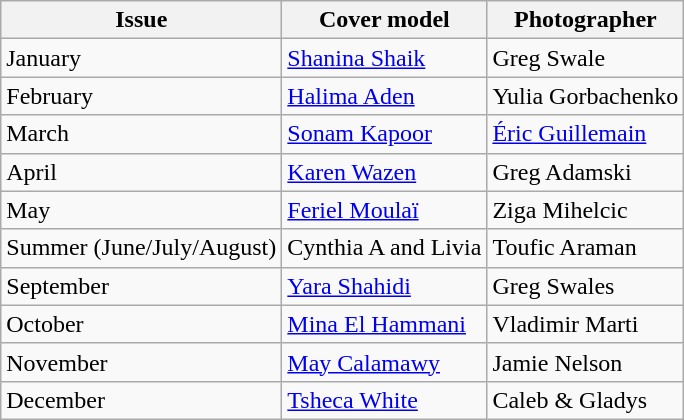<table class="sortable wikitable">
<tr>
<th>Issue</th>
<th>Cover model</th>
<th>Photographer</th>
</tr>
<tr>
<td>January</td>
<td><a href='#'>Shanina Shaik</a></td>
<td>Greg Swale</td>
</tr>
<tr>
<td>February</td>
<td><a href='#'>Halima Aden</a></td>
<td>Yulia Gorbachenko</td>
</tr>
<tr>
<td>March</td>
<td><a href='#'>Sonam Kapoor</a></td>
<td><a href='#'>Éric Guillemain</a></td>
</tr>
<tr>
<td>April</td>
<td><a href='#'>Karen Wazen</a></td>
<td>Greg Adamski</td>
</tr>
<tr>
<td>May</td>
<td><a href='#'>Feriel Moulaï</a></td>
<td>Ziga Mihelcic</td>
</tr>
<tr>
<td>Summer (June/July/August)</td>
<td>Cynthia A and Livia</td>
<td>Toufic Araman</td>
</tr>
<tr>
<td>September</td>
<td><a href='#'>Yara Shahidi</a></td>
<td>Greg Swales</td>
</tr>
<tr>
<td>October</td>
<td><a href='#'>Mina El Hammani</a></td>
<td>Vladimir Marti</td>
</tr>
<tr>
<td>November</td>
<td><a href='#'>May Calamawy</a></td>
<td>Jamie Nelson</td>
</tr>
<tr>
<td>December</td>
<td><a href='#'>Tsheca White</a></td>
<td>Caleb & Gladys</td>
</tr>
</table>
